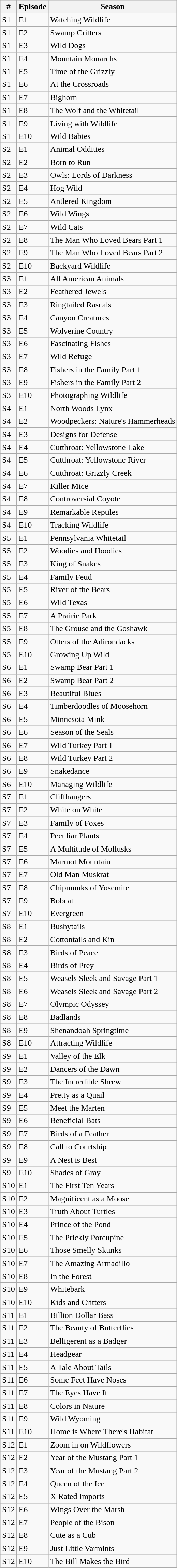<table class="wikitable">
<tr>
<th>#</th>
<th>Episode</th>
<th>Season</th>
</tr>
<tr>
<td>S1</td>
<td>E1</td>
<td>Watching Wildlife</td>
</tr>
<tr>
<td>S1</td>
<td>E2</td>
<td>Swamp Critters</td>
</tr>
<tr>
<td>S1</td>
<td>E3</td>
<td>Wild Dogs</td>
</tr>
<tr>
<td>S1</td>
<td>E4</td>
<td>Mountain Monarchs</td>
</tr>
<tr>
<td>S1</td>
<td>E5</td>
<td>Time of the Grizzly</td>
</tr>
<tr>
<td>S1</td>
<td>E6</td>
<td>At the Crossroads</td>
</tr>
<tr>
<td>S1</td>
<td>E7</td>
<td>Bighorn</td>
</tr>
<tr>
<td>S1</td>
<td>E8</td>
<td>The Wolf and the Whitetail</td>
</tr>
<tr>
<td>S1</td>
<td>E9</td>
<td>Living with Wildlife</td>
</tr>
<tr>
<td>S1</td>
<td>E10</td>
<td>Wild Babies</td>
</tr>
<tr>
<td>S2</td>
<td>E1</td>
<td>Animal Oddities</td>
</tr>
<tr>
<td>S2</td>
<td>E2</td>
<td>Born to Run</td>
</tr>
<tr>
<td>S2</td>
<td>E3</td>
<td>Owls: Lords of Darkness</td>
</tr>
<tr>
<td>S2</td>
<td>E4</td>
<td>Hog Wild</td>
</tr>
<tr>
<td>S2</td>
<td>E5</td>
<td>Antlered Kingdom</td>
</tr>
<tr>
<td>S2</td>
<td>E6</td>
<td>Wild Wings</td>
</tr>
<tr>
<td>S2</td>
<td>E7</td>
<td>Wild Cats</td>
</tr>
<tr>
<td>S2</td>
<td>E8</td>
<td>The Man Who Loved Bears Part 1</td>
</tr>
<tr>
<td>S2</td>
<td>E9</td>
<td>The Man Who Loved Bears Part 2</td>
</tr>
<tr>
<td>S2</td>
<td>E10</td>
<td>Backyard Wildlife</td>
</tr>
<tr>
<td>S3</td>
<td>E1</td>
<td>All American Animals</td>
</tr>
<tr>
<td>S3</td>
<td>E2</td>
<td>Feathered Jewels</td>
</tr>
<tr>
<td>S3</td>
<td>E3</td>
<td>Ringtailed Rascals</td>
</tr>
<tr>
<td>S3</td>
<td>E4</td>
<td>Canyon Creatures</td>
</tr>
<tr>
<td>S3</td>
<td>E5</td>
<td>Wolverine Country</td>
</tr>
<tr>
<td>S3</td>
<td>E6</td>
<td>Fascinating Fishes</td>
</tr>
<tr>
<td>S3</td>
<td>E7</td>
<td>Wild Refuge</td>
</tr>
<tr>
<td>S3</td>
<td>E8</td>
<td>Fishers in the Family Part 1</td>
</tr>
<tr>
<td>S3</td>
<td>E9</td>
<td>Fishers in the Family Part 2</td>
</tr>
<tr>
<td>S3</td>
<td>E10</td>
<td>Photographing Wildlife</td>
</tr>
<tr>
<td>S4</td>
<td>E1</td>
<td>North Woods Lynx</td>
</tr>
<tr>
<td>S4</td>
<td>E2</td>
<td>Woodpeckers: Nature's Hammerheads</td>
</tr>
<tr>
<td>S4</td>
<td>E3</td>
<td>Designs for Defense</td>
</tr>
<tr>
<td>S4</td>
<td>E4</td>
<td>Cutthroat: Yellowstone Lake</td>
</tr>
<tr>
<td>S4</td>
<td>E5</td>
<td>Cutthroat: Yellowstone River</td>
</tr>
<tr>
<td>S4</td>
<td>E6</td>
<td>Cutthroat: Grizzly Creek</td>
</tr>
<tr>
<td>S4</td>
<td>E7</td>
<td>Killer Mice</td>
</tr>
<tr>
<td>S4</td>
<td>E8</td>
<td>Controversial Coyote</td>
</tr>
<tr>
<td>S4</td>
<td>E9</td>
<td>Remarkable Reptiles</td>
</tr>
<tr>
<td>S4</td>
<td>E10</td>
<td>Tracking Wildlife</td>
</tr>
<tr>
<td>S5</td>
<td>E1</td>
<td>Pennsylvania Whitetail</td>
</tr>
<tr>
<td>S5</td>
<td>E2</td>
<td>Woodies and Hoodies</td>
</tr>
<tr>
<td>S5</td>
<td>E3</td>
<td>King of Snakes</td>
</tr>
<tr>
<td>S5</td>
<td>E4</td>
<td>Family Feud</td>
</tr>
<tr>
<td>S5</td>
<td>E5</td>
<td>River of the Bears</td>
</tr>
<tr>
<td>S5</td>
<td>E6</td>
<td>Wild Texas</td>
</tr>
<tr>
<td>S5</td>
<td>E7</td>
<td>A Prairie Park</td>
</tr>
<tr>
<td>S5</td>
<td>E8</td>
<td>The Grouse and the Goshawk</td>
</tr>
<tr>
<td>S5</td>
<td>E9</td>
<td>Otters of the Adirondacks</td>
</tr>
<tr>
<td>S5</td>
<td>E10</td>
<td>Growing Up Wild</td>
</tr>
<tr>
<td>S6</td>
<td>E1</td>
<td>Swamp Bear Part 1</td>
</tr>
<tr>
<td>S6</td>
<td>E2</td>
<td>Swamp Bear Part 2</td>
</tr>
<tr>
<td>S6</td>
<td>E3</td>
<td>Beautiful Blues</td>
</tr>
<tr>
<td>S6</td>
<td>E4</td>
<td>Timberdoodles of Moosehorn</td>
</tr>
<tr>
<td>S6</td>
<td>E5</td>
<td>Minnesota Mink</td>
</tr>
<tr>
<td>S6</td>
<td>E6</td>
<td>Season of the Seals</td>
</tr>
<tr>
<td>S6</td>
<td>E7</td>
<td>Wild Turkey Part 1</td>
</tr>
<tr>
<td>S6</td>
<td>E8</td>
<td>Wild Turkey Part 2</td>
</tr>
<tr>
<td>S6</td>
<td>E9</td>
<td>Snakedance</td>
</tr>
<tr>
<td>S6</td>
<td>E10</td>
<td>Managing Wildlife</td>
</tr>
<tr>
<td>S7</td>
<td>E1</td>
<td>Cliffhangers</td>
</tr>
<tr>
<td>S7</td>
<td>E2</td>
<td>White on White</td>
</tr>
<tr>
<td>S7</td>
<td>E3</td>
<td>Family of Foxes</td>
</tr>
<tr>
<td>S7</td>
<td>E4</td>
<td>Peculiar Plants</td>
</tr>
<tr>
<td>S7</td>
<td>E5</td>
<td>A Multitude of Mollusks</td>
</tr>
<tr>
<td>S7</td>
<td>E6</td>
<td>Marmot Mountain</td>
</tr>
<tr>
<td>S7</td>
<td>E7</td>
<td>Old Man Muskrat</td>
</tr>
<tr>
<td>S7</td>
<td>E8</td>
<td>Chipmunks of Yosemite</td>
</tr>
<tr>
<td>S7</td>
<td>E9</td>
<td>Bobcat</td>
</tr>
<tr>
<td>S7</td>
<td>E10</td>
<td>Evergreen</td>
</tr>
<tr>
<td>S8</td>
<td>E1</td>
<td>Bushytails</td>
</tr>
<tr>
<td>S8</td>
<td>E2</td>
<td>Cottontails and Kin</td>
</tr>
<tr>
<td>S8</td>
<td>E3</td>
<td>Birds of Peace</td>
</tr>
<tr>
<td>S8</td>
<td>E4</td>
<td>Birds of Prey</td>
</tr>
<tr>
<td>S8</td>
<td>E5</td>
<td>Weasels Sleek and Savage Part 1</td>
</tr>
<tr>
<td>S8</td>
<td>E6</td>
<td>Weasels Sleek and Savage Part 2</td>
</tr>
<tr>
<td>S8</td>
<td>E7</td>
<td>Olympic Odyssey</td>
</tr>
<tr>
<td>S8</td>
<td>E8</td>
<td>Badlands</td>
</tr>
<tr>
<td>S8</td>
<td>E9</td>
<td>Shenandoah Springtime</td>
</tr>
<tr>
<td>S8</td>
<td>E10</td>
<td>Attracting Wildlife</td>
</tr>
<tr>
<td>S9</td>
<td>E1</td>
<td>Valley of the Elk</td>
</tr>
<tr>
<td>S9</td>
<td>E2</td>
<td>Dancers of the Dawn</td>
</tr>
<tr>
<td>S9</td>
<td>E3</td>
<td>The Incredible Shrew</td>
</tr>
<tr>
<td>S9</td>
<td>E4</td>
<td>Pretty as a Quail</td>
</tr>
<tr>
<td>S9</td>
<td>E5</td>
<td>Meet the Marten</td>
</tr>
<tr>
<td>S9</td>
<td>E6</td>
<td>Beneficial Bats</td>
</tr>
<tr>
<td>S9</td>
<td>E7</td>
<td>Birds of a Feather</td>
</tr>
<tr>
<td>S9</td>
<td>E8</td>
<td>Call to Courtship</td>
</tr>
<tr>
<td>S9</td>
<td>E9</td>
<td>A Nest is Best</td>
</tr>
<tr>
<td>S9</td>
<td>E10</td>
<td>Shades of Gray</td>
</tr>
<tr>
<td>S10</td>
<td>E1</td>
<td>The First Ten Years</td>
</tr>
<tr>
<td>S10</td>
<td>E2</td>
<td>Magnificent as a Moose</td>
</tr>
<tr>
<td>S10</td>
<td>E3</td>
<td>Truth About Turtles</td>
</tr>
<tr>
<td>S10</td>
<td>E4</td>
<td>Prince of the Pond</td>
</tr>
<tr>
<td>S10</td>
<td>E5</td>
<td>The Prickly Porcupine</td>
</tr>
<tr>
<td>S10</td>
<td>E6</td>
<td>Those Smelly Skunks</td>
</tr>
<tr>
<td>S10</td>
<td>E7</td>
<td>The Amazing Armadillo</td>
</tr>
<tr>
<td>S10</td>
<td>E8</td>
<td>In the Forest</td>
</tr>
<tr>
<td>S10</td>
<td>E9</td>
<td>Whitebark</td>
</tr>
<tr>
<td>S10</td>
<td>E10</td>
<td>Kids and Critters</td>
</tr>
<tr>
<td>S11</td>
<td>E1</td>
<td>Billion Dollar Bass</td>
</tr>
<tr>
<td>S11</td>
<td>E2</td>
<td>The Beauty of Butterflies</td>
</tr>
<tr>
<td>S11</td>
<td>E3</td>
<td>Belligerent as a Badger</td>
</tr>
<tr>
<td>S11</td>
<td>E4</td>
<td>Headgear</td>
</tr>
<tr>
<td>S11</td>
<td>E5</td>
<td>A Tale About Tails</td>
</tr>
<tr>
<td>S11</td>
<td>E6</td>
<td>Some Feet Have Noses</td>
</tr>
<tr>
<td>S11</td>
<td>E7</td>
<td>The Eyes Have It</td>
</tr>
<tr>
<td>S11</td>
<td>E8</td>
<td>Colors in Nature</td>
</tr>
<tr>
<td>S11</td>
<td>E9</td>
<td>Wild Wyoming</td>
</tr>
<tr>
<td>S11</td>
<td>E10</td>
<td>Home is Where There's Habitat</td>
</tr>
<tr>
<td>S12</td>
<td>E1</td>
<td>Zoom in on Wildflowers</td>
</tr>
<tr>
<td>S12</td>
<td>E2</td>
<td>Year of the Mustang Part 1</td>
</tr>
<tr>
<td>S12</td>
<td>E3</td>
<td>Year of the Mustang Part 2</td>
</tr>
<tr>
<td>S12</td>
<td>E4</td>
<td>Queen of the Ice</td>
</tr>
<tr>
<td>S12</td>
<td>E5</td>
<td>X Rated Imports</td>
</tr>
<tr>
<td>S12</td>
<td>E6</td>
<td>Wings Over the Marsh</td>
</tr>
<tr>
<td>S12</td>
<td>E7</td>
<td>People of the Bison</td>
</tr>
<tr>
<td>S12</td>
<td>E8</td>
<td>Cute as a Cub</td>
</tr>
<tr>
<td>S12</td>
<td>E9</td>
<td>Just Little Varmints</td>
</tr>
<tr>
<td>S12</td>
<td>E10</td>
<td>The Bill Makes the Bird</td>
</tr>
</table>
